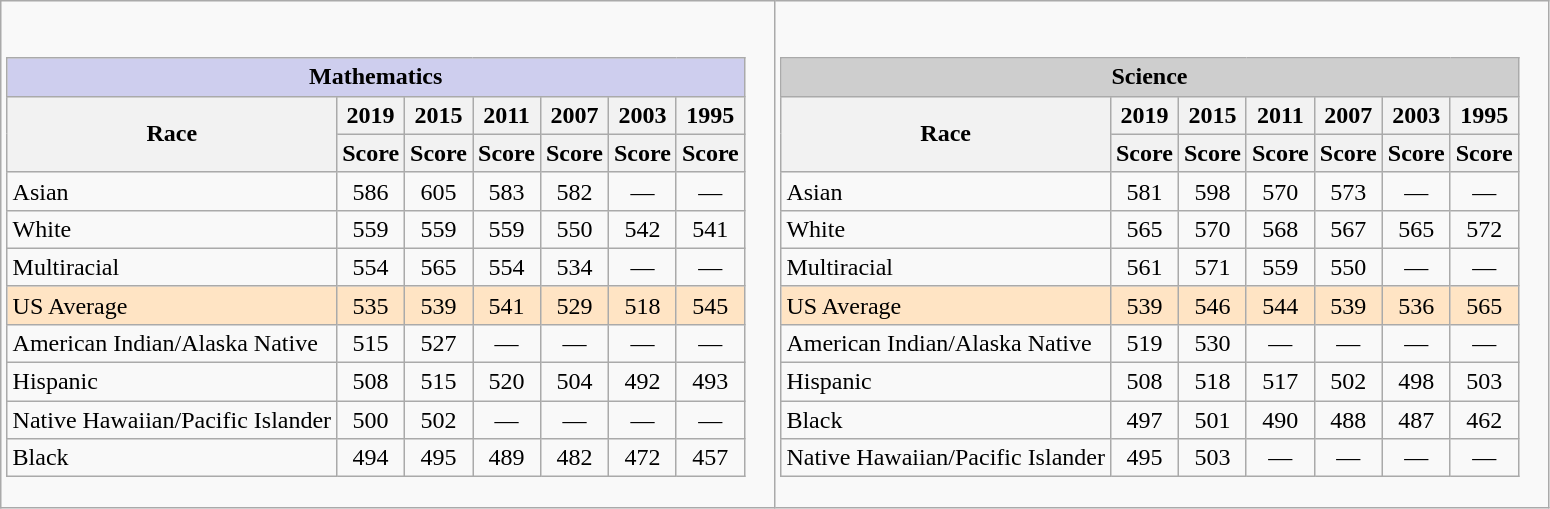<table class="wikitable">
<tr>
<td><br><table class="wikitable sortable" style="text-align:center;">
<tr>
<th colspan="7" style="background:#ceceee;">Mathematics</th>
</tr>
<tr>
<th rowspan="2">Race</th>
<th>2019</th>
<th>2015</th>
<th>2011</th>
<th>2007</th>
<th>2003</th>
<th>1995</th>
</tr>
<tr>
<th>Score</th>
<th>Score</th>
<th>Score</th>
<th>Score</th>
<th>Score</th>
<th>Score</th>
</tr>
<tr>
<td style="text-align:left;">Asian</td>
<td>586</td>
<td>605</td>
<td>583</td>
<td>582</td>
<td>—</td>
<td>—</td>
</tr>
<tr>
<td style="text-align:left;">White</td>
<td>559</td>
<td>559</td>
<td>559</td>
<td>550</td>
<td>542</td>
<td>541</td>
</tr>
<tr>
<td style="text-align:left;">Multiracial</td>
<td>554</td>
<td>565</td>
<td>554</td>
<td>534</td>
<td>—</td>
<td>—</td>
</tr>
<tr style="background-color: #FFE4C4;">
<td style="text-align:left;">US Average</td>
<td>535</td>
<td>539</td>
<td>541</td>
<td>529</td>
<td>518</td>
<td>545</td>
</tr>
<tr>
<td style="text-align:left;">American Indian/Alaska Native</td>
<td>515</td>
<td>527</td>
<td>—</td>
<td>—</td>
<td>—</td>
<td>—</td>
</tr>
<tr>
<td style="text-align:left;">Hispanic</td>
<td>508</td>
<td>515</td>
<td>520</td>
<td>504</td>
<td>492</td>
<td>493</td>
</tr>
<tr>
<td style="text-align:left;">Native Hawaiian/Pacific Islander</td>
<td>500</td>
<td>502</td>
<td>—</td>
<td>—</td>
<td>—</td>
<td>—</td>
</tr>
<tr>
<td style="text-align:left;">Black</td>
<td>494</td>
<td>495</td>
<td>489</td>
<td>482</td>
<td>472</td>
<td>457</td>
</tr>
</table>
</td>
<td><br><table class="wikitable sortable" style="text-align:center;">
<tr>
<th colspan="7" style="background:#cecece;">Science</th>
</tr>
<tr>
<th rowspan="2">Race</th>
<th>2019</th>
<th>2015</th>
<th>2011</th>
<th>2007</th>
<th>2003</th>
<th>1995</th>
</tr>
<tr>
<th>Score</th>
<th>Score</th>
<th>Score</th>
<th>Score</th>
<th>Score</th>
<th>Score</th>
</tr>
<tr>
<td style="text-align:left;">Asian</td>
<td>581</td>
<td>598</td>
<td>570</td>
<td>573</td>
<td>—</td>
<td>—</td>
</tr>
<tr>
<td style="text-align:left;">White</td>
<td>565</td>
<td>570</td>
<td>568</td>
<td>567</td>
<td>565</td>
<td>572</td>
</tr>
<tr>
<td style="text-align:left;">Multiracial</td>
<td>561</td>
<td>571</td>
<td>559</td>
<td>550</td>
<td>—</td>
<td>—</td>
</tr>
<tr style="background-color: #FFE4C4;">
<td style="text-align:left;">US Average</td>
<td>539</td>
<td>546</td>
<td>544</td>
<td>539</td>
<td>536</td>
<td>565</td>
</tr>
<tr>
<td style="text-align:left;">American Indian/Alaska Native</td>
<td>519</td>
<td>530</td>
<td>—</td>
<td>—</td>
<td>—</td>
<td>—</td>
</tr>
<tr>
<td style="text-align:left;">Hispanic</td>
<td>508</td>
<td>518</td>
<td>517</td>
<td>502</td>
<td>498</td>
<td>503</td>
</tr>
<tr>
<td style="text-align:left;">Black</td>
<td>497</td>
<td>501</td>
<td>490</td>
<td>488</td>
<td>487</td>
<td>462</td>
</tr>
<tr>
<td style="text-align:left;">Native Hawaiian/Pacific Islander</td>
<td>495</td>
<td>503</td>
<td>—</td>
<td>—</td>
<td>—</td>
<td>—</td>
</tr>
</table>
</td>
</tr>
</table>
